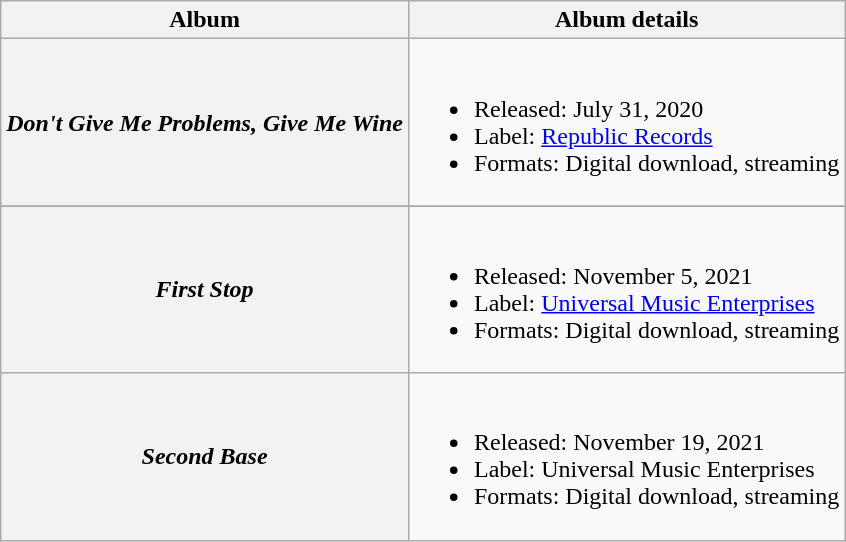<table class="wikitable sortable">
<tr>
<th class="unsortable">Album</th>
<th class="unsortable">Album details</th>
</tr>
<tr>
<th scope="row"><em>Don't Give Me Problems, Give Me Wine</em></th>
<td><br><ul><li>Released: July 31, 2020</li><li>Label: <a href='#'>Republic Records</a></li><li>Formats: Digital download, streaming</li></ul></td>
</tr>
<tr>
</tr>
<tr>
<th scope="row"><em>First Stop</em></th>
<td><br><ul><li>Released: November 5, 2021</li><li>Label: <a href='#'>Universal Music Enterprises</a></li><li>Formats: Digital download, streaming</li></ul></td>
</tr>
<tr>
<th scope="row"><em>Second Base</em></th>
<td><br><ul><li>Released: November 19, 2021</li><li>Label: Universal Music Enterprises</li><li>Formats: Digital download, streaming</li></ul></td>
</tr>
</table>
